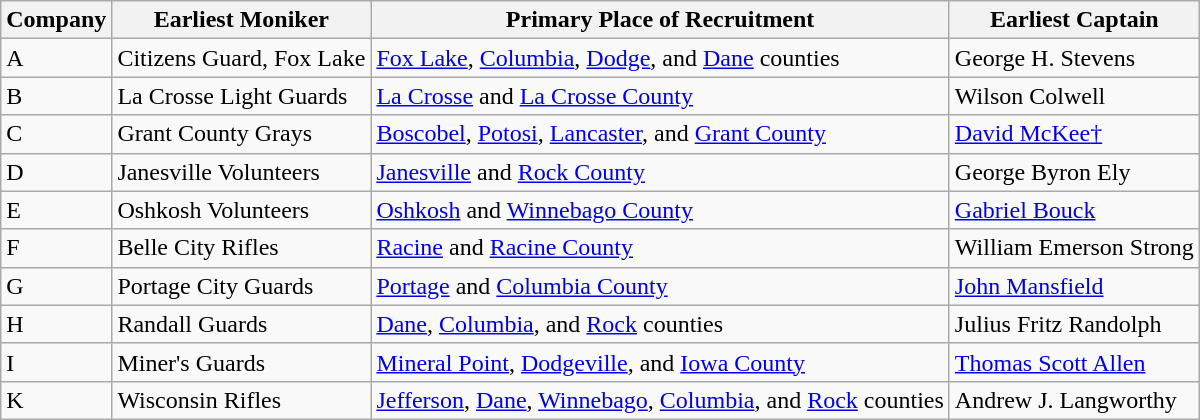<table class="wikitable">
<tr>
<th>Company</th>
<th>Earliest Moniker</th>
<th>Primary Place of Recruitment</th>
<th>Earliest Captain</th>
</tr>
<tr>
<td>A</td>
<td>Citizens Guard, Fox Lake</td>
<td><a href='#'>Fox Lake</a>, <a href='#'>Columbia</a>, <a href='#'>Dodge</a>, and <a href='#'>Dane</a> counties</td>
<td>George H. Stevens</td>
</tr>
<tr>
<td>B</td>
<td>La Crosse Light Guards</td>
<td><a href='#'>La Crosse</a> and <a href='#'>La Crosse County</a></td>
<td>Wilson Colwell</td>
</tr>
<tr>
<td>C</td>
<td>Grant County Grays</td>
<td><a href='#'>Boscobel</a>, <a href='#'>Potosi</a>, <a href='#'>Lancaster</a>, and <a href='#'>Grant County</a></td>
<td><a href='#'>David McKee</a><a href='#'>†</a></td>
</tr>
<tr>
<td>D</td>
<td>Janesville Volunteers</td>
<td><a href='#'>Janesville</a> and <a href='#'>Rock County</a></td>
<td>George Byron Ely</td>
</tr>
<tr>
<td>E</td>
<td>Oshkosh Volunteers</td>
<td><a href='#'>Oshkosh</a> and <a href='#'>Winnebago County</a></td>
<td><a href='#'>Gabriel Bouck</a></td>
</tr>
<tr>
<td>F</td>
<td>Belle City Rifles</td>
<td><a href='#'>Racine</a> and <a href='#'>Racine County</a></td>
<td>William Emerson Strong</td>
</tr>
<tr>
<td>G</td>
<td>Portage City Guards</td>
<td><a href='#'>Portage</a> and <a href='#'>Columbia County</a></td>
<td><a href='#'>John Mansfield</a></td>
</tr>
<tr>
<td>H</td>
<td>Randall Guards</td>
<td><a href='#'>Dane</a>, <a href='#'>Columbia</a>, and <a href='#'>Rock</a> counties</td>
<td>Julius Fritz Randolph</td>
</tr>
<tr>
<td>I</td>
<td>Miner's Guards</td>
<td><a href='#'>Mineral Point</a>, <a href='#'>Dodgeville</a>, and <a href='#'>Iowa County</a></td>
<td><a href='#'>Thomas Scott Allen</a></td>
</tr>
<tr>
<td>K</td>
<td>Wisconsin Rifles</td>
<td><a href='#'>Jefferson</a>, <a href='#'>Dane</a>, <a href='#'>Winnebago</a>, <a href='#'>Columbia</a>, and <a href='#'>Rock</a> counties</td>
<td>Andrew J. Langworthy</td>
</tr>
</table>
